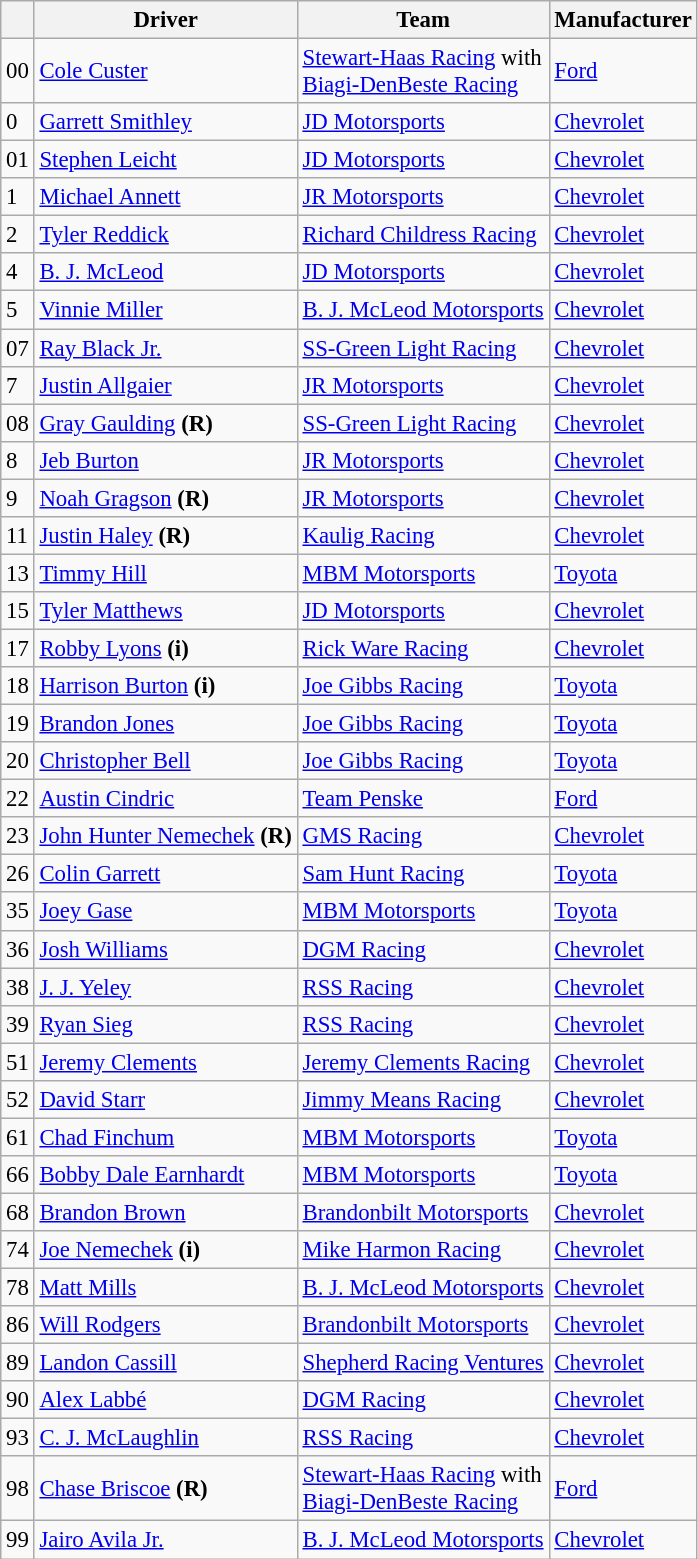<table class="wikitable" style="font-size:95%">
<tr>
<th></th>
<th>Driver</th>
<th>Team</th>
<th>Manufacturer</th>
</tr>
<tr>
<td>00</td>
<td><a href='#'>Cole Custer</a></td>
<td><a href='#'>Stewart-Haas Racing</a> with <br> <a href='#'>Biagi-DenBeste Racing</a></td>
<td><a href='#'>Ford</a></td>
</tr>
<tr>
<td>0</td>
<td><a href='#'>Garrett Smithley</a></td>
<td><a href='#'>JD Motorsports</a></td>
<td><a href='#'>Chevrolet</a></td>
</tr>
<tr>
<td>01</td>
<td><a href='#'>Stephen Leicht</a></td>
<td><a href='#'>JD Motorsports</a></td>
<td><a href='#'>Chevrolet</a></td>
</tr>
<tr>
<td>1</td>
<td><a href='#'>Michael Annett</a></td>
<td><a href='#'>JR Motorsports</a></td>
<td><a href='#'>Chevrolet</a></td>
</tr>
<tr>
<td>2</td>
<td><a href='#'>Tyler Reddick</a></td>
<td><a href='#'>Richard Childress Racing</a></td>
<td><a href='#'>Chevrolet</a></td>
</tr>
<tr>
<td>4</td>
<td><a href='#'>B. J. McLeod</a></td>
<td><a href='#'>JD Motorsports</a></td>
<td><a href='#'>Chevrolet</a></td>
</tr>
<tr>
<td>5</td>
<td><a href='#'>Vinnie Miller</a></td>
<td><a href='#'>B. J. McLeod Motorsports</a></td>
<td><a href='#'>Chevrolet</a></td>
</tr>
<tr>
<td>07</td>
<td><a href='#'>Ray Black Jr.</a></td>
<td><a href='#'>SS-Green Light Racing</a></td>
<td><a href='#'>Chevrolet</a></td>
</tr>
<tr>
<td>7</td>
<td><a href='#'>Justin Allgaier</a></td>
<td><a href='#'>JR Motorsports</a></td>
<td><a href='#'>Chevrolet</a></td>
</tr>
<tr>
<td>08</td>
<td><a href='#'>Gray Gaulding</a> <strong>(R)</strong></td>
<td><a href='#'>SS-Green Light Racing</a></td>
<td><a href='#'>Chevrolet</a></td>
</tr>
<tr>
<td>8</td>
<td><a href='#'>Jeb Burton</a></td>
<td><a href='#'>JR Motorsports</a></td>
<td><a href='#'>Chevrolet</a></td>
</tr>
<tr>
<td>9</td>
<td><a href='#'>Noah Gragson</a> <strong>(R)</strong></td>
<td><a href='#'>JR Motorsports</a></td>
<td><a href='#'>Chevrolet</a></td>
</tr>
<tr>
<td>11</td>
<td><a href='#'>Justin Haley</a> <strong>(R)</strong></td>
<td><a href='#'>Kaulig Racing</a></td>
<td><a href='#'>Chevrolet</a></td>
</tr>
<tr>
<td>13</td>
<td><a href='#'>Timmy Hill</a></td>
<td><a href='#'>MBM Motorsports</a></td>
<td><a href='#'>Toyota</a></td>
</tr>
<tr>
<td>15</td>
<td><a href='#'>Tyler Matthews</a></td>
<td><a href='#'>JD Motorsports</a></td>
<td><a href='#'>Chevrolet</a></td>
</tr>
<tr>
<td>17</td>
<td><a href='#'>Robby Lyons</a> <strong>(i)</strong></td>
<td><a href='#'>Rick Ware Racing</a></td>
<td><a href='#'>Chevrolet</a></td>
</tr>
<tr>
<td>18</td>
<td><a href='#'>Harrison Burton</a> <strong>(i)</strong></td>
<td><a href='#'>Joe Gibbs Racing</a></td>
<td><a href='#'>Toyota</a></td>
</tr>
<tr>
<td>19</td>
<td><a href='#'>Brandon Jones</a></td>
<td><a href='#'>Joe Gibbs Racing</a></td>
<td><a href='#'>Toyota</a></td>
</tr>
<tr>
<td>20</td>
<td><a href='#'>Christopher Bell</a></td>
<td><a href='#'>Joe Gibbs Racing</a></td>
<td><a href='#'>Toyota</a></td>
</tr>
<tr>
<td>22</td>
<td><a href='#'>Austin Cindric</a></td>
<td><a href='#'>Team Penske</a></td>
<td><a href='#'>Ford</a></td>
</tr>
<tr>
<td>23</td>
<td><a href='#'>John Hunter Nemechek</a> <strong>(R)</strong></td>
<td><a href='#'>GMS Racing</a></td>
<td><a href='#'>Chevrolet</a></td>
</tr>
<tr>
<td>26</td>
<td><a href='#'>Colin Garrett</a></td>
<td><a href='#'>Sam Hunt Racing</a></td>
<td><a href='#'>Toyota</a></td>
</tr>
<tr>
<td>35</td>
<td><a href='#'>Joey Gase</a></td>
<td><a href='#'>MBM Motorsports</a></td>
<td><a href='#'>Toyota</a></td>
</tr>
<tr>
<td>36</td>
<td><a href='#'>Josh Williams</a></td>
<td><a href='#'>DGM Racing</a></td>
<td><a href='#'>Chevrolet</a></td>
</tr>
<tr>
<td>38</td>
<td><a href='#'>J. J. Yeley</a></td>
<td><a href='#'>RSS Racing</a></td>
<td><a href='#'>Chevrolet</a></td>
</tr>
<tr>
<td>39</td>
<td><a href='#'>Ryan Sieg</a></td>
<td><a href='#'>RSS Racing</a></td>
<td><a href='#'>Chevrolet</a></td>
</tr>
<tr>
<td>51</td>
<td><a href='#'>Jeremy Clements</a></td>
<td><a href='#'>Jeremy Clements Racing</a></td>
<td><a href='#'>Chevrolet</a></td>
</tr>
<tr>
<td>52</td>
<td><a href='#'>David Starr</a></td>
<td><a href='#'>Jimmy Means Racing</a></td>
<td><a href='#'>Chevrolet</a></td>
</tr>
<tr>
<td>61</td>
<td><a href='#'>Chad Finchum</a></td>
<td><a href='#'>MBM Motorsports</a></td>
<td><a href='#'>Toyota</a></td>
</tr>
<tr>
<td>66</td>
<td><a href='#'>Bobby Dale Earnhardt</a></td>
<td><a href='#'>MBM Motorsports</a></td>
<td><a href='#'>Toyota</a></td>
</tr>
<tr>
<td>68</td>
<td><a href='#'>Brandon Brown</a></td>
<td><a href='#'>Brandonbilt Motorsports</a></td>
<td><a href='#'>Chevrolet</a></td>
</tr>
<tr>
<td>74</td>
<td><a href='#'>Joe Nemechek</a> <strong>(i)</strong></td>
<td><a href='#'>Mike Harmon Racing</a></td>
<td><a href='#'>Chevrolet</a></td>
</tr>
<tr>
<td>78</td>
<td><a href='#'>Matt Mills</a></td>
<td><a href='#'>B. J. McLeod Motorsports</a></td>
<td><a href='#'>Chevrolet</a></td>
</tr>
<tr>
<td>86</td>
<td><a href='#'>Will Rodgers</a></td>
<td><a href='#'>Brandonbilt Motorsports</a></td>
<td><a href='#'>Chevrolet</a></td>
</tr>
<tr>
<td>89</td>
<td><a href='#'>Landon Cassill</a></td>
<td><a href='#'>Shepherd Racing Ventures</a></td>
<td><a href='#'>Chevrolet</a></td>
</tr>
<tr>
<td>90</td>
<td><a href='#'>Alex Labbé</a></td>
<td><a href='#'>DGM Racing</a></td>
<td><a href='#'>Chevrolet</a></td>
</tr>
<tr>
<td>93</td>
<td><a href='#'>C. J. McLaughlin</a></td>
<td><a href='#'>RSS Racing</a></td>
<td><a href='#'>Chevrolet</a></td>
</tr>
<tr>
<td>98</td>
<td><a href='#'>Chase Briscoe</a> <strong>(R)</strong></td>
<td><a href='#'>Stewart-Haas Racing</a> with <br> <a href='#'>Biagi-DenBeste Racing</a></td>
<td><a href='#'>Ford</a></td>
</tr>
<tr>
<td>99</td>
<td><a href='#'>Jairo Avila Jr.</a></td>
<td><a href='#'>B. J. McLeod Motorsports</a></td>
<td><a href='#'>Chevrolet</a></td>
</tr>
</table>
